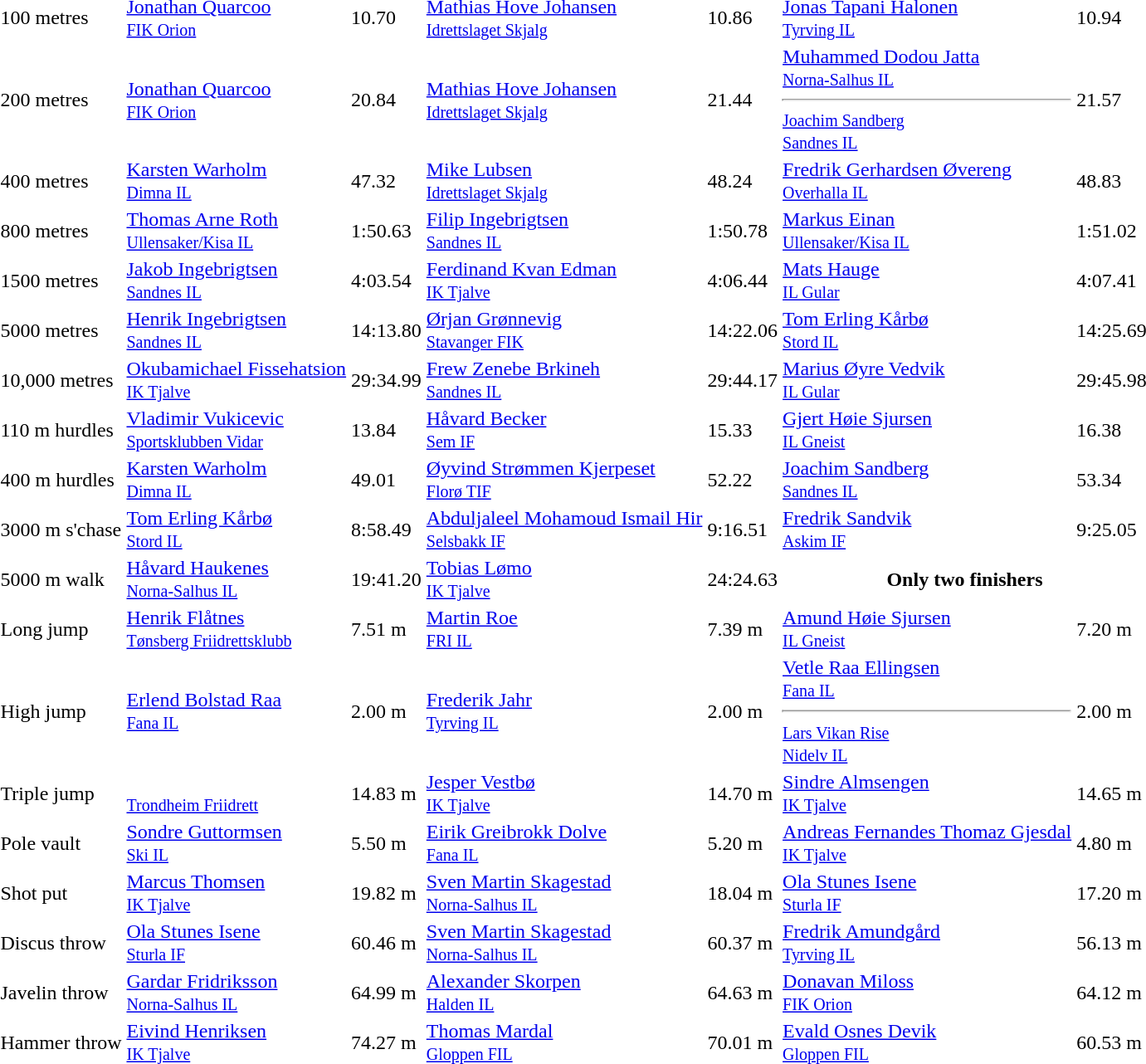<table>
<tr>
<td>100 metres</td>
<td><a href='#'>Jonathan Quarcoo</a><br><small><a href='#'>FIK Orion</a></small></td>
<td>10.70</td>
<td><a href='#'>Mathias Hove Johansen</a><br><small><a href='#'>Idrettslaget Skjalg</a></small></td>
<td>10.86</td>
<td><a href='#'>Jonas Tapani Halonen</a><br><small><a href='#'>Tyrving IL</a></small></td>
<td>10.94</td>
</tr>
<tr>
<td>200 metres</td>
<td><a href='#'>Jonathan Quarcoo</a><br><small><a href='#'>FIK Orion</a></small></td>
<td>20.84</td>
<td><a href='#'>Mathias Hove Johansen</a><br><small><a href='#'>Idrettslaget Skjalg</a></small></td>
<td>21.44</td>
<td><a href='#'>Muhammed Dodou Jatta</a><br><small><a href='#'>Norna-Salhus IL</a><hr><a href='#'>Joachim Sandberg</a></small><br><small><a href='#'>Sandnes IL</a></small></td>
<td>21.57</td>
</tr>
<tr>
<td>400 metres</td>
<td><a href='#'>Karsten Warholm</a><br><small><a href='#'>Dimna IL</a></small></td>
<td>47.32</td>
<td><a href='#'>Mike Lubsen</a><br><small><a href='#'>Idrettslaget Skjalg</a></small></td>
<td>48.24</td>
<td><a href='#'>Fredrik Gerhardsen Øvereng</a><br><small><a href='#'>Overhalla IL</a></small></td>
<td>48.83</td>
</tr>
<tr>
<td>800 metres</td>
<td><a href='#'>Thomas Arne Roth</a><br><small><a href='#'>Ullensaker/Kisa IL</a></small></td>
<td>1:50.63</td>
<td><a href='#'>Filip Ingebrigtsen</a><br><small><a href='#'>Sandnes IL</a></small></td>
<td>1:50.78</td>
<td><a href='#'>Markus Einan</a><br><small><a href='#'>Ullensaker/Kisa IL</a></small></td>
<td>1:51.02</td>
</tr>
<tr>
<td>1500 metres</td>
<td><a href='#'>Jakob Ingebrigtsen</a><br><small><a href='#'>Sandnes IL</a></small></td>
<td>4:03.54</td>
<td><a href='#'>Ferdinand Kvan Edman</a><br><small><a href='#'>IK Tjalve</a></small></td>
<td>4:06.44</td>
<td><a href='#'>Mats Hauge</a><br><small><a href='#'>IL Gular</a></small></td>
<td>4:07.41</td>
</tr>
<tr>
<td>5000 metres</td>
<td><a href='#'>Henrik Ingebrigtsen</a><br><small><a href='#'>Sandnes IL</a></small></td>
<td>14:13.80</td>
<td><a href='#'>Ørjan Grønnevig</a><br><small><a href='#'>Stavanger FIK</a></small></td>
<td>14:22.06</td>
<td><a href='#'>Tom Erling Kårbø</a><br><small><a href='#'>Stord IL</a></small></td>
<td>14:25.69</td>
</tr>
<tr>
<td>10,000 metres</td>
<td><a href='#'>Okubamichael Fissehatsion</a><br><small><a href='#'>IK Tjalve</a></small></td>
<td>29:34.99</td>
<td><a href='#'>Frew Zenebe Brkineh</a><br><small><a href='#'>Sandnes IL</a></small></td>
<td>29:44.17</td>
<td><a href='#'>Marius Øyre Vedvik</a><br><small><a href='#'>IL Gular</a></small></td>
<td>29:45.98</td>
</tr>
<tr>
<td>110 m hurdles</td>
<td><a href='#'>Vladimir Vukicevic</a><br><small><a href='#'>Sportsklubben Vidar</a></small></td>
<td>13.84</td>
<td><a href='#'>Håvard Becker</a><br><small><a href='#'>Sem IF</a></small></td>
<td>15.33</td>
<td><a href='#'>Gjert Høie Sjursen</a><br><small><a href='#'>IL Gneist</a></small></td>
<td>16.38</td>
</tr>
<tr>
<td>400 m hurdles</td>
<td><a href='#'>Karsten Warholm</a><br><small><a href='#'>Dimna IL</a></small></td>
<td>49.01</td>
<td><a href='#'>Øyvind Strømmen Kjerpeset</a><br><small><a href='#'>Florø TIF</a></small></td>
<td>52.22</td>
<td><a href='#'>Joachim Sandberg</a><br><small><a href='#'>Sandnes IL</a></small></td>
<td>53.34</td>
</tr>
<tr>
<td>3000 m s'chase</td>
<td><a href='#'>Tom Erling Kårbø</a><br><small><a href='#'>Stord IL</a></small></td>
<td>8:58.49</td>
<td><a href='#'>Abduljaleel Mohamoud Ismail Hir</a><br><small><a href='#'>Selsbakk IF</a></small></td>
<td>9:16.51</td>
<td><a href='#'>Fredrik Sandvik</a><br><small><a href='#'>Askim IF</a></small></td>
<td>9:25.05</td>
</tr>
<tr>
<td>5000 m walk</td>
<td><a href='#'>Håvard Haukenes</a><br><small><a href='#'>Norna-Salhus IL</a></small></td>
<td>19:41.20</td>
<td><a href='#'>Tobias Lømo</a><br><small><a href='#'>IK Tjalve</a></small></td>
<td>24:24.63</td>
<th colspan=2>Only two finishers</th>
</tr>
<tr>
<td>Long jump</td>
<td><a href='#'>Henrik Flåtnes</a><br><small><a href='#'>Tønsberg Friidrettsklubb</a></small></td>
<td>7.51 m</td>
<td><a href='#'>Martin Roe</a><br><small><a href='#'>FRI IL</a></small></td>
<td>7.39 m</td>
<td><a href='#'>Amund Høie Sjursen</a><br><small><a href='#'>IL Gneist</a></small></td>
<td>7.20 m</td>
</tr>
<tr>
<td>High jump</td>
<td><a href='#'>Erlend Bolstad Raa</a><br><small><a href='#'>Fana IL</a></small></td>
<td>2.00 m</td>
<td><a href='#'>Frederik Jahr</a><br><small><a href='#'>Tyrving IL</a></small></td>
<td>2.00 m</td>
<td><a href='#'>Vetle Raa Ellingsen</a><br><small><a href='#'>Fana IL</a><hr><a href='#'>Lars Vikan Rise</a></small><br><small><a href='#'>Nidelv IL</a></small></td>
<td>2.00 m</td>
</tr>
<tr>
<td>Triple jump</td>
<td><br><small><a href='#'>Trondheim Friidrett</a></small></td>
<td>14.83 m</td>
<td><a href='#'>Jesper Vestbø</a><br><small><a href='#'>IK Tjalve</a></small></td>
<td>14.70 m</td>
<td><a href='#'>Sindre Almsengen</a><br><small><a href='#'>IK Tjalve</a></small></td>
<td>14.65 m</td>
</tr>
<tr>
<td>Pole vault</td>
<td><a href='#'>Sondre Guttormsen</a><br><small><a href='#'>Ski IL</a></small></td>
<td>5.50 m</td>
<td><a href='#'>Eirik Greibrokk Dolve</a><br><small><a href='#'>Fana IL</a></small></td>
<td>5.20 m</td>
<td><a href='#'>Andreas Fernandes Thomaz Gjesdal</a><br><small><a href='#'>IK Tjalve</a></small></td>
<td>4.80 m</td>
</tr>
<tr>
<td>Shot put</td>
<td><a href='#'>Marcus Thomsen</a><br><small><a href='#'>IK Tjalve</a></small></td>
<td>19.82 m</td>
<td><a href='#'>Sven Martin Skagestad</a><br><small><a href='#'>Norna-Salhus IL</a></small></td>
<td>18.04 m</td>
<td><a href='#'>Ola Stunes Isene</a><br><small><a href='#'>Sturla IF</a></small></td>
<td>17.20 m</td>
</tr>
<tr>
<td>Discus throw</td>
<td><a href='#'>Ola Stunes Isene</a><br><small><a href='#'>Sturla IF</a></small></td>
<td>60.46 m</td>
<td><a href='#'>Sven Martin Skagestad</a><br><small><a href='#'>Norna-Salhus IL</a></small></td>
<td>60.37 m</td>
<td><a href='#'>Fredrik Amundgård</a><br><small><a href='#'>Tyrving IL</a></small></td>
<td>56.13 m</td>
</tr>
<tr>
<td>Javelin throw</td>
<td><a href='#'>Gardar Fridriksson</a><br><small><a href='#'>Norna-Salhus IL</a></small></td>
<td>64.99 m</td>
<td><a href='#'>Alexander Skorpen</a><br><small><a href='#'>Halden IL</a></small></td>
<td>64.63 m</td>
<td><a href='#'>Donavan Miloss</a><br><small><a href='#'>FIK Orion</a></small></td>
<td>64.12 m</td>
</tr>
<tr>
<td>Hammer throw</td>
<td><a href='#'>Eivind Henriksen</a><br><small><a href='#'>IK Tjalve</a></small></td>
<td>74.27 m</td>
<td><a href='#'>Thomas Mardal</a><br><small><a href='#'>Gloppen FIL</a></small></td>
<td>70.01 m</td>
<td><a href='#'>Evald Osnes Devik</a><br><small><a href='#'>Gloppen FIL</a></small></td>
<td>60.53 m</td>
</tr>
</table>
